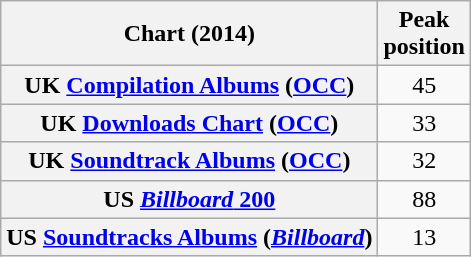<table class="wikitable plainrowheaders sortable">
<tr>
<th>Chart (2014)</th>
<th>Peak<br>position</th>
</tr>
<tr>
<th scope="row">UK <a href='#'>Compilation Albums</a> (<a href='#'>OCC</a>)</th>
<td align="center">45</td>
</tr>
<tr>
<th scope="row">UK <a href='#'>Downloads Chart</a> (<a href='#'>OCC</a>)</th>
<td align="center">33</td>
</tr>
<tr>
<th scope="row">UK <a href='#'>Soundtrack Albums</a> (<a href='#'>OCC</a>)</th>
<td align="center">32</td>
</tr>
<tr>
<th scope="row">US <a href='#'><em>Billboard</em> 200</a></th>
<td align="center">88</td>
</tr>
<tr>
<th scope="row">US <a href='#'>Soundtracks Albums</a> (<em><a href='#'>Billboard</a></em>)</th>
<td align="center">13</td>
</tr>
</table>
